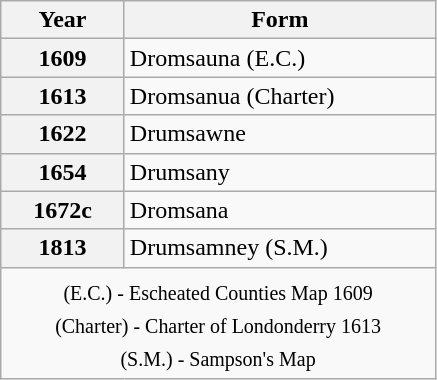<table class="wikitable" style="margin:0 0 0 3em; border:1px solid darkgrey;">
<tr>
<th style="width:75px;">Year</th>
<th style="width:200px;">Form</th>
</tr>
<tr>
<th>1609</th>
<td>Dromsauna (E.C.)</td>
</tr>
<tr>
<th>1613</th>
<td>Dromsanua (Charter)</td>
</tr>
<tr>
<th>1622</th>
<td>Drumsawne</td>
</tr>
<tr>
<th>1654</th>
<td>Drumsany</td>
</tr>
<tr>
<th>1672c</th>
<td>Dromsana</td>
</tr>
<tr>
<th>1813</th>
<td>Drumsamney (S.M.)</td>
</tr>
<tr>
<td colspan="2" align="center"><sub>(E.C.) - Escheated Counties Map 1609<br>(Charter) - Charter of Londonderry 1613<br>(S.M.) - Sampson's Map</sub></td>
</tr>
</table>
